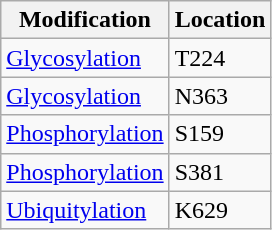<table class="wikitable">
<tr>
<th>Modification</th>
<th>Location</th>
</tr>
<tr>
<td><a href='#'>Glycosylation</a></td>
<td>T224</td>
</tr>
<tr>
<td><a href='#'>Glycosylation</a></td>
<td>N363</td>
</tr>
<tr>
<td><a href='#'>Phosphorylation</a></td>
<td>S159</td>
</tr>
<tr>
<td><a href='#'>Phosphorylation</a></td>
<td>S381</td>
</tr>
<tr>
<td><a href='#'>Ubiquitylation</a></td>
<td>K629</td>
</tr>
</table>
